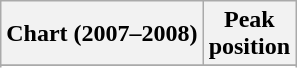<table class="wikitable sortable plainrowheaders" style="text-align:center">
<tr>
<th scope="col">Chart (2007–2008)</th>
<th scope="col">Peak<br>position</th>
</tr>
<tr>
</tr>
<tr>
</tr>
</table>
